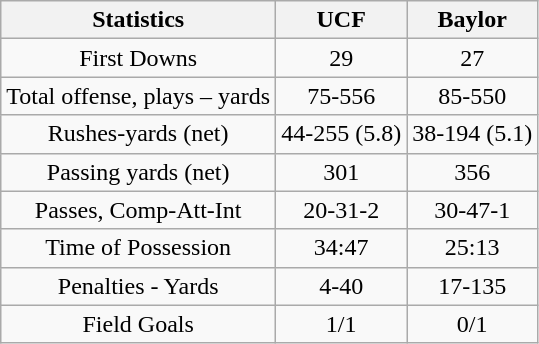<table class="wikitable" style="text-align: center;">
<tr>
<th>Statistics</th>
<th>UCF</th>
<th>Baylor</th>
</tr>
<tr>
<td>First Downs</td>
<td>29</td>
<td>27</td>
</tr>
<tr>
<td>Total offense, plays – yards</td>
<td>75-556</td>
<td>85-550</td>
</tr>
<tr>
<td>Rushes-yards (net)</td>
<td>44-255 (5.8)</td>
<td>38-194 (5.1)</td>
</tr>
<tr>
<td>Passing yards (net)</td>
<td>301</td>
<td>356</td>
</tr>
<tr>
<td>Passes, Comp-Att-Int</td>
<td>20-31-2</td>
<td>30-47-1</td>
</tr>
<tr>
<td>Time of Possession</td>
<td>34:47</td>
<td>25:13</td>
</tr>
<tr>
<td>Penalties - Yards</td>
<td>4-40</td>
<td>17-135</td>
</tr>
<tr>
<td>Field Goals</td>
<td>1/1</td>
<td>0/1</td>
</tr>
</table>
